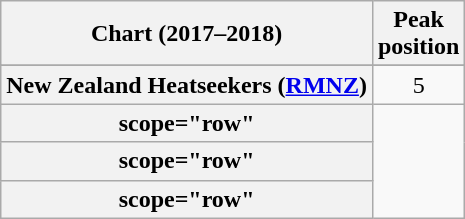<table class="wikitable sortable plainrowheaders" style="text-align:center">
<tr>
<th scope="col">Chart (2017–2018)</th>
<th scope="col">Peak<br> position</th>
</tr>
<tr>
</tr>
<tr>
<th scope="row">New Zealand Heatseekers (<a href='#'>RMNZ</a>)</th>
<td>5</td>
</tr>
<tr>
<th>scope="row" </th>
</tr>
<tr>
<th>scope="row" </th>
</tr>
<tr>
<th>scope="row" </th>
</tr>
</table>
